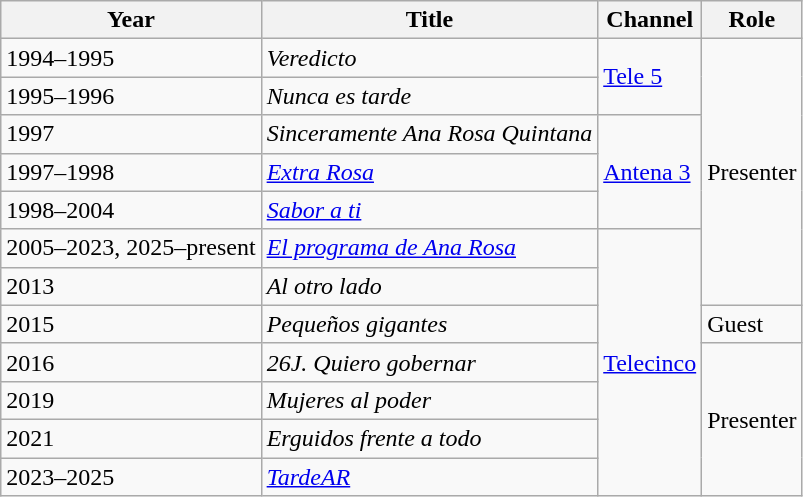<table class="wikitable">
<tr>
<th>Year</th>
<th>Title</th>
<th>Channel</th>
<th>Role</th>
</tr>
<tr>
<td>1994–1995</td>
<td><em>Veredicto</em></td>
<td rowspan="2"><a href='#'>Tele 5</a></td>
<td rowspan="7">Presenter</td>
</tr>
<tr>
<td>1995–1996</td>
<td><em>Nunca es tarde</em></td>
</tr>
<tr>
<td>1997</td>
<td><em>Sinceramente Ana Rosa Quintana</em></td>
<td rowspan="3"><a href='#'>Antena 3</a></td>
</tr>
<tr>
<td>1997–1998</td>
<td><em><a href='#'>Extra Rosa</a></em></td>
</tr>
<tr>
<td>1998–2004</td>
<td><a href='#'><em>Sabor a ti</em></a></td>
</tr>
<tr>
<td>2005–2023, 2025–present</td>
<td><em><a href='#'>El programa de Ana Rosa</a></em></td>
<td rowspan="7"><a href='#'>Telecinco</a></td>
</tr>
<tr>
<td>2013</td>
<td><em>Al otro lado</em></td>
</tr>
<tr>
<td>2015</td>
<td><em>Pequeños gigantes</em></td>
<td>Guest</td>
</tr>
<tr>
<td>2016</td>
<td><em>26J. Quiero gobernar</em></td>
<td rowspan="4">Presenter</td>
</tr>
<tr>
<td>2019</td>
<td><em>Mujeres al poder</em></td>
</tr>
<tr>
<td>2021</td>
<td><em>Erguidos frente a todo</em></td>
</tr>
<tr>
<td>2023–2025</td>
<td><em><a href='#'>TardeAR</a></em></td>
</tr>
</table>
